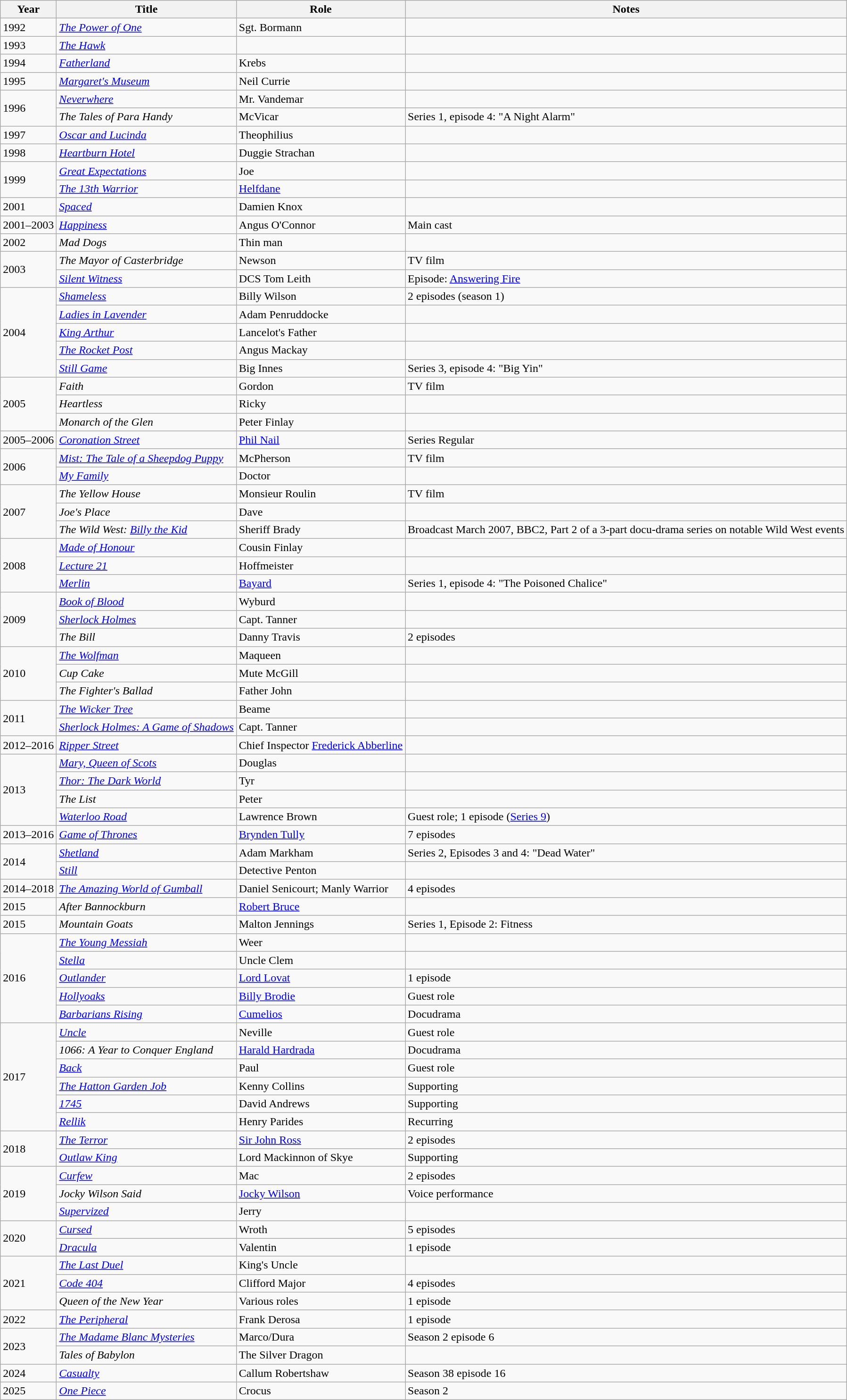<table class="wikitable sortable">
<tr>
<th scope="col">Year</th>
<th scope="col">Title</th>
<th scope="col">Role</th>
<th scope="col" class="unsortable">Notes</th>
</tr>
<tr>
<td>1992</td>
<td><a href='#'><em>The Power of One</em></a></td>
<td>Sgt. Bormann</td>
<td></td>
</tr>
<tr>
<td>1993</td>
<td><em><a href='#'>The Hawk</a></em></td>
<td></td>
<td></td>
</tr>
<tr>
<td>1994</td>
<td><em><a href='#'>Fatherland</a></em></td>
<td>Krebs</td>
<td></td>
</tr>
<tr>
<td>1995</td>
<td><em><a href='#'>Margaret's Museum</a></em></td>
<td>Neil Currie</td>
<td></td>
</tr>
<tr>
<td rowspan=2>1996</td>
<td><em><a href='#'>Neverwhere</a></em></td>
<td>Mr. Vandemar</td>
<td></td>
</tr>
<tr>
<td><em>The Tales of Para Handy</em></td>
<td>McVicar</td>
<td>Series 1, episode 4: "A Night Alarm"</td>
</tr>
<tr>
<td>1997</td>
<td><a href='#'><em>Oscar and Lucinda</em></a></td>
<td>Theophilius</td>
<td></td>
</tr>
<tr>
<td>1998</td>
<td><em> <a href='#'>Heartburn Hotel</a></em></td>
<td>Duggie Strachan</td>
<td></td>
</tr>
<tr>
<td rowspan=2>1999</td>
<td><em><a href='#'>Great Expectations</a></em></td>
<td>Joe</td>
<td></td>
</tr>
<tr>
<td><em><a href='#'>The 13th Warrior</a></em></td>
<td><a href='#'>Helfdane</a></td>
<td></td>
</tr>
<tr>
<td>2001</td>
<td><em><a href='#'>Spaced</a></em></td>
<td>Damien Knox</td>
<td></td>
</tr>
<tr>
<td>2001–2003</td>
<td><em><a href='#'>Happiness</a></em></td>
<td>Angus O'Connor</td>
<td>Main cast</td>
</tr>
<tr>
<td>2002</td>
<td><em>Mad Dogs</em></td>
<td>Thin man</td>
<td></td>
</tr>
<tr>
<td rowspan=2>2003</td>
<td><em>The Mayor of Casterbridge</em></td>
<td>Newson</td>
<td>TV film</td>
</tr>
<tr>
<td><em><a href='#'>Silent Witness</a></em></td>
<td>DCS Tom Leith</td>
<td>Episode: <a href='#'>Answering Fire</a></td>
</tr>
<tr>
<td rowspan=5>2004</td>
<td><a href='#'><em>Shameless</em></a></td>
<td>Billy Wilson</td>
<td>2 episodes (season 1)</td>
</tr>
<tr>
<td><em><a href='#'>Ladies in Lavender</a></em></td>
<td>Adam Penruddocke</td>
<td></td>
</tr>
<tr>
<td><a href='#'><em>King Arthur</em></a></td>
<td>Lancelot's Father</td>
<td></td>
</tr>
<tr>
<td><em><a href='#'>The Rocket Post</a></em></td>
<td>Angus Mackay</td>
<td></td>
</tr>
<tr>
<td><em><a href='#'>Still Game</a></em></td>
<td>Big Innes</td>
<td>Series 3, episode 4: "Big Yin"</td>
</tr>
<tr>
<td rowspan=3>2005</td>
<td><em>Faith</em></td>
<td>Gordon</td>
<td>TV film</td>
</tr>
<tr>
<td><em>Heartless</em></td>
<td>Ricky</td>
<td></td>
</tr>
<tr>
<td><em>Monarch of the Glen</em></td>
<td>Peter Finlay</td>
<td></td>
</tr>
<tr>
<td>2005–2006</td>
<td><em><a href='#'>Coronation Street</a></em></td>
<td><a href='#'>Phil Nail</a></td>
<td>Series Regular</td>
</tr>
<tr>
<td rowspan=2>2006</td>
<td><em><a href='#'>Mist: The Tale of a Sheepdog Puppy</a></em></td>
<td>McPherson</td>
<td>TV film</td>
</tr>
<tr>
<td><em><a href='#'>My Family</a></em></td>
<td>Doctor</td>
<td></td>
</tr>
<tr>
<td rowspan=3>2007</td>
<td><em>The Yellow House</em></td>
<td>Monsieur Roulin</td>
<td>TV film</td>
</tr>
<tr>
<td><em>Joe's Place</em></td>
<td>Dave</td>
<td></td>
</tr>
<tr>
<td><em>The Wild West: <a href='#'>Billy the Kid</a></em></td>
<td>Sheriff Brady</td>
<td>Broadcast March 2007, BBC2, Part 2 of a 3-part docu-drama series on notable Wild West events</td>
</tr>
<tr>
<td rowspan=3>2008</td>
<td><em><a href='#'>Made of Honour</a></em></td>
<td>Cousin Finlay</td>
<td></td>
</tr>
<tr>
<td><em><a href='#'>Lecture 21</a></em></td>
<td>Hoffmeister</td>
<td></td>
</tr>
<tr>
<td><a href='#'><em>Merlin</em></a></td>
<td><a href='#'>Bayard</a></td>
<td>Series 1, episode 4: "The Poisoned Chalice"</td>
</tr>
<tr>
<td rowspan=3>2009</td>
<td><em><a href='#'>Book of Blood</a></em></td>
<td>Wyburd</td>
<td></td>
</tr>
<tr>
<td><a href='#'><em>Sherlock Holmes</em></a></td>
<td>Capt. Tanner</td>
<td></td>
</tr>
<tr>
<td><em>The Bill</em></td>
<td>Danny Travis</td>
<td>2 episodes</td>
</tr>
<tr>
<td rowspan=3>2010</td>
<td><a href='#'><em>The Wolfman</em></a></td>
<td>Maqueen</td>
<td></td>
</tr>
<tr>
<td><em>Cup Cake</em></td>
<td>Mute McGill</td>
<td></td>
</tr>
<tr>
<td><em>The Fighter's Ballad</em></td>
<td>Father John</td>
<td></td>
</tr>
<tr>
<td rowspan=2>2011</td>
<td><em><a href='#'>The Wicker Tree</a></em></td>
<td>Beame</td>
<td></td>
</tr>
<tr>
<td><em><a href='#'>Sherlock Holmes: A Game of Shadows</a></em></td>
<td>Capt. Tanner</td>
<td></td>
</tr>
<tr>
<td>2012–2016</td>
<td><em><a href='#'>Ripper Street</a></em></td>
<td>Chief Inspector <a href='#'>Frederick Abberline</a></td>
<td></td>
</tr>
<tr>
<td rowspan=4>2013</td>
<td><a href='#'><em>Mary, Queen of Scots</em></a></td>
<td>Douglas</td>
<td></td>
</tr>
<tr>
<td><em><a href='#'>Thor: The Dark World</a></em></td>
<td>Tyr</td>
<td></td>
</tr>
<tr>
<td><em>The List</em></td>
<td>Peter</td>
<td></td>
</tr>
<tr>
<td><em><a href='#'>Waterloo Road</a></em></td>
<td>Lawrence Brown</td>
<td>Guest role; 1 episode (<a href='#'>Series 9</a>)</td>
</tr>
<tr>
<td>2013–2016</td>
<td><em><a href='#'>Game of Thrones</a></em></td>
<td><a href='#'>Brynden Tully</a></td>
<td>7 episodes</td>
</tr>
<tr>
<td rowspan=2>2014</td>
<td><em><a href='#'>Shetland</a></em></td>
<td>Adam Markham</td>
<td>Series 2, Episodes 3 and 4: "Dead Water"</td>
</tr>
<tr>
<td><em><a href='#'>Still</a></em></td>
<td>Detective Penton</td>
<td></td>
</tr>
<tr>
<td>2014–2018</td>
<td><em><a href='#'>The Amazing World of Gumball</a></em></td>
<td>Daniel Senicourt; Manly Warrior</td>
<td>4 episodes</td>
</tr>
<tr>
<td>2015</td>
<td><em>After Bannockburn</em></td>
<td><a href='#'>Robert Bruce</a></td>
<td></td>
</tr>
<tr>
<td>2015</td>
<td><em>Mountain Goats</em></td>
<td>Malton Jennings</td>
<td>Series 1, Episode 2:  Fitness</td>
</tr>
<tr>
<td rowspan=5>2016</td>
<td><em><a href='#'>The Young Messiah</a></em></td>
<td>Weer</td>
<td></td>
</tr>
<tr>
<td><em><a href='#'>Stella</a></em></td>
<td>Uncle Clem</td>
<td></td>
</tr>
<tr>
<td><em><a href='#'>Outlander</a></em></td>
<td><a href='#'>Lord Lovat</a></td>
<td>1 episode</td>
</tr>
<tr>
<td><em><a href='#'>Hollyoaks</a></em></td>
<td><a href='#'>Billy Brodie</a></td>
<td>Guest role</td>
</tr>
<tr>
<td><em><a href='#'>Barbarians Rising</a></em></td>
<td><a href='#'>Cumelios</a></td>
<td>Docudrama</td>
</tr>
<tr>
<td rowspan=6>2017</td>
<td><em><a href='#'>Uncle</a></em></td>
<td>Neville</td>
<td>Guest role</td>
</tr>
<tr>
<td><em>1066: A Year to Conquer England</em></td>
<td><a href='#'>Harald Hardrada</a></td>
<td>Docudrama</td>
</tr>
<tr>
<td><em><a href='#'>Back</a></em></td>
<td>Paul</td>
<td>Guest role</td>
</tr>
<tr>
<td><em><a href='#'>The Hatton Garden Job</a></em></td>
<td>Kenny Collins</td>
<td>Supporting</td>
</tr>
<tr>
<td><em><a href='#'>1745</a></em></td>
<td>David Andrews</td>
<td>Supporting</td>
</tr>
<tr>
<td><em><a href='#'>Rellik</a></em></td>
<td>Henry Parides</td>
<td>Recurring</td>
</tr>
<tr>
<td rowspan=2>2018</td>
<td><em><a href='#'>The Terror</a></em></td>
<td><a href='#'>Sir John Ross</a></td>
<td>2 episodes</td>
</tr>
<tr>
<td><em><a href='#'>Outlaw King</a></em></td>
<td>Lord Mackinnon of Skye</td>
<td>Supporting</td>
</tr>
<tr>
<td rowspan=3>2019</td>
<td><em><a href='#'>Curfew</a></em></td>
<td>Mac</td>
<td>2 episodes</td>
</tr>
<tr>
<td><em>Jocky Wilson Said</em></td>
<td><a href='#'>Jocky Wilson</a></td>
<td>Voice performance</td>
</tr>
<tr>
<td><em><a href='#'>Supervized</a></em></td>
<td>Jerry</td>
<td></td>
</tr>
<tr>
<td rowspan=2>2020</td>
<td><em><a href='#'>Cursed</a></em></td>
<td>Wroth</td>
<td>5 episodes</td>
</tr>
<tr>
<td><em><a href='#'>Dracula</a></em></td>
<td>Valentin</td>
<td>1 episode</td>
</tr>
<tr>
<td rowspan=3>2021</td>
<td><em><a href='#'>The Last Duel</a></em></td>
<td>King's Uncle</td>
<td></td>
</tr>
<tr>
<td><em><a href='#'>Code 404</a></em></td>
<td>Clifford Major</td>
<td>4 episodes</td>
</tr>
<tr>
<td><em>Queen of the New Year</em></td>
<td>Various roles</td>
<td>1 episode</td>
</tr>
<tr>
<td>2022</td>
<td><em><a href='#'>The Peripheral</a></em></td>
<td>Frank Derosa</td>
<td>1 episode</td>
</tr>
<tr>
<td rowspan=2>2023</td>
<td><em><a href='#'>The Madame Blanc Mysteries</a></em></td>
<td>Marco/Dura</td>
<td>Season 2 episode 6</td>
</tr>
<tr>
<td><em>Tales of Babylon</em></td>
<td>The Silver Dragon</td>
<td></td>
</tr>
<tr>
<td>2024</td>
<td><em><a href='#'>Casualty</a></em></td>
<td>Callum Robertshaw</td>
<td>Season 38 episode 16</td>
</tr>
<tr>
<td>2025</td>
<td><a href='#'><em>One Piece</em></a></td>
<td>Crocus</td>
<td>Season 2</td>
</tr>
</table>
